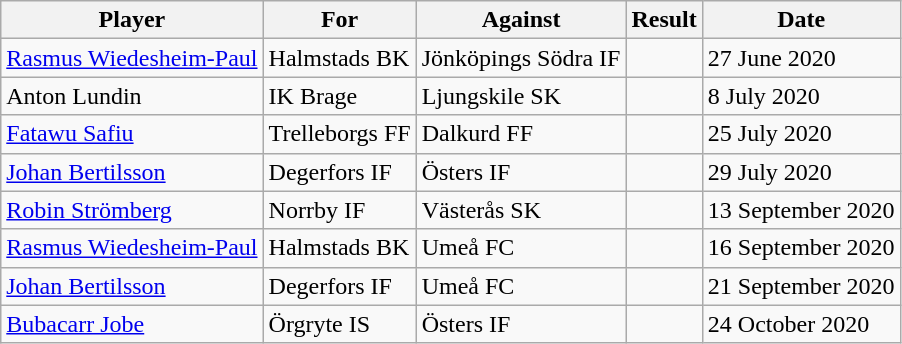<table class="wikitable sortable">
<tr>
<th>Player</th>
<th>For</th>
<th>Against</th>
<th align=center>Result</th>
<th>Date</th>
</tr>
<tr>
<td> <a href='#'>Rasmus Wiedesheim-Paul</a></td>
<td>Halmstads BK</td>
<td>Jönköpings Södra IF</td>
<td align=center></td>
<td>27 June 2020</td>
</tr>
<tr>
<td> Anton Lundin</td>
<td>IK Brage</td>
<td>Ljungskile SK</td>
<td align=center></td>
<td>8 July 2020</td>
</tr>
<tr>
<td> <a href='#'>Fatawu Safiu</a></td>
<td>Trelleborgs FF</td>
<td>Dalkurd FF</td>
<td align=center></td>
<td>25 July 2020</td>
</tr>
<tr>
<td> <a href='#'>Johan Bertilsson</a></td>
<td>Degerfors IF</td>
<td>Östers IF</td>
<td align=center></td>
<td>29 July 2020</td>
</tr>
<tr>
<td> <a href='#'>Robin Strömberg</a></td>
<td>Norrby IF</td>
<td>Västerås SK</td>
<td align=center></td>
<td>13 September 2020</td>
</tr>
<tr>
<td> <a href='#'>Rasmus Wiedesheim-Paul</a></td>
<td>Halmstads BK</td>
<td>Umeå FC</td>
<td align=center></td>
<td>16 September 2020</td>
</tr>
<tr>
<td> <a href='#'>Johan Bertilsson</a></td>
<td>Degerfors IF</td>
<td>Umeå FC</td>
<td align=center></td>
<td>21 September 2020</td>
</tr>
<tr>
<td> <a href='#'>Bubacarr Jobe</a></td>
<td>Örgryte IS</td>
<td>Östers IF</td>
<td align=center></td>
<td>24 October 2020</td>
</tr>
</table>
